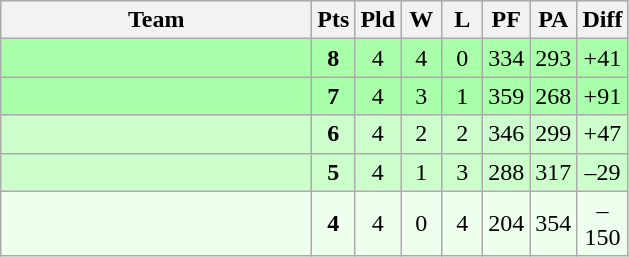<table class=wikitable style="text-align:center">
<tr>
<th width=200>Team</th>
<th width=20>Pts</th>
<th width=20>Pld</th>
<th width=20>W</th>
<th width=20>L</th>
<th width=20>PF</th>
<th width=20>PA</th>
<th width=20>Diff</th>
</tr>
<tr style="background:#aaffaa">
<td align=left></td>
<td><strong>8</strong></td>
<td>4</td>
<td>4</td>
<td>0</td>
<td>334</td>
<td>293</td>
<td>+41</td>
</tr>
<tr style="background:#aaffaa">
<td align=left></td>
<td><strong>7</strong></td>
<td>4</td>
<td>3</td>
<td>1</td>
<td>359</td>
<td>268</td>
<td>+91</td>
</tr>
<tr style="background:#ccffcc">
<td align=left></td>
<td><strong>6</strong></td>
<td>4</td>
<td>2</td>
<td>2</td>
<td>346</td>
<td>299</td>
<td>+47</td>
</tr>
<tr style="background:#ccffcc">
<td align=left></td>
<td><strong>5</strong></td>
<td>4</td>
<td>1</td>
<td>3</td>
<td>288</td>
<td>317</td>
<td>–29</td>
</tr>
<tr style="background:#eeffee">
<td align=left></td>
<td><strong>4</strong></td>
<td>4</td>
<td>0</td>
<td>4</td>
<td>204</td>
<td>354</td>
<td>–150</td>
</tr>
</table>
